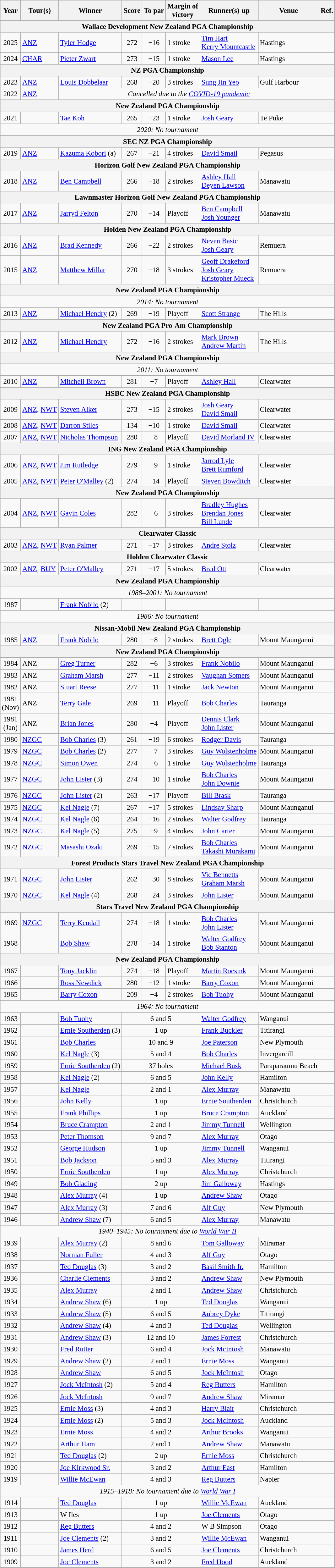<table class=wikitable style="font-size:95%">
<tr>
<th>Year</th>
<th>Tour(s)</th>
<th>Winner</th>
<th>Score</th>
<th>To par</th>
<th>Margin of<br>victory</th>
<th>Runner(s)-up</th>
<th>Venue</th>
<th>Ref.</th>
</tr>
<tr>
<th colspan=9>Wallace Development New Zealand PGA Championship</th>
</tr>
<tr>
<td align=center>2025</td>
<td><a href='#'>ANZ</a></td>
<td> <a href='#'>Tyler Hodge</a></td>
<td align=center>272</td>
<td align=center>−16</td>
<td>1 stroke</td>
<td> <a href='#'>Tim Hart</a><br> <a href='#'>Kerry Mountcastle</a></td>
<td>Hastings</td>
<td></td>
</tr>
<tr>
<td align=center>2024</td>
<td><a href='#'>CHAR</a></td>
<td> <a href='#'>Pieter Zwart</a></td>
<td align=center>273</td>
<td align=center>−15</td>
<td>1 stroke</td>
<td> <a href='#'>Mason Lee</a></td>
<td>Hastings</td>
<td></td>
</tr>
<tr>
<th colspan=9>NZ PGA Championship</th>
</tr>
<tr>
<td align=center>2023</td>
<td><a href='#'>ANZ</a></td>
<td> <a href='#'>Louis Dobbelaar</a></td>
<td align=center>268</td>
<td align=center>−20</td>
<td>3 strokes</td>
<td> <a href='#'>Sung Jin Yeo</a></td>
<td>Gulf Harbour</td>
<td></td>
</tr>
<tr>
<td align=center>2022</td>
<td><a href='#'>ANZ</a></td>
<td colspan=6 align=center><em>Cancelled due to the <a href='#'>COVID-19 pandemic</a></em></td>
<td></td>
</tr>
<tr>
<th colspan=9>New Zealand PGA Championship</th>
</tr>
<tr>
<td align=center>2021</td>
<td></td>
<td> <a href='#'>Tae Koh</a></td>
<td align=center>265</td>
<td align=center>−23</td>
<td>1 stroke</td>
<td> <a href='#'>Josh Geary</a></td>
<td>Te Puke</td>
<td></td>
</tr>
<tr>
<td align=center colspan="9"><em>2020: No tournament</em></td>
</tr>
<tr>
<th colspan="9">SEC NZ PGA Championship</th>
</tr>
<tr>
<td align=center>2019</td>
<td><a href='#'>ANZ</a></td>
<td> <a href='#'>Kazuma Kobori</a> (a)</td>
<td align=center>267</td>
<td align=center>−21</td>
<td>4 strokes</td>
<td> <a href='#'>David Smail</a></td>
<td>Pegasus</td>
<td></td>
</tr>
<tr>
<th colspan="9">Horizon Golf New Zealand PGA Championship</th>
</tr>
<tr>
<td align=center>2018</td>
<td><a href='#'>ANZ</a></td>
<td> <a href='#'>Ben Campbell</a></td>
<td align=center>266</td>
<td align=center>−18</td>
<td>2 strokes</td>
<td> <a href='#'>Ashley Hall</a><br> <a href='#'>Deyen Lawson</a></td>
<td>Manawatu</td>
<td></td>
</tr>
<tr>
<th colspan="9">Lawnmaster Horizon Golf New Zealand PGA Championship</th>
</tr>
<tr>
<td align=center>2017</td>
<td><a href='#'>ANZ</a></td>
<td> <a href='#'>Jarryd Felton</a></td>
<td align=center>270</td>
<td align=center>−14</td>
<td>Playoff</td>
<td> <a href='#'>Ben Campbell</a><br> <a href='#'>Josh Younger</a></td>
<td>Manawatu</td>
<td></td>
</tr>
<tr>
<th colspan="9">Holden New Zealand PGA Championship</th>
</tr>
<tr>
<td align=center>2016</td>
<td><a href='#'>ANZ</a></td>
<td> <a href='#'>Brad Kennedy</a></td>
<td align=center>266</td>
<td align=center>−22</td>
<td>2 strokes</td>
<td> <a href='#'>Neven Basic</a><br> <a href='#'>Josh Geary</a></td>
<td>Remuera</td>
<td></td>
</tr>
<tr>
<td align=center>2015</td>
<td><a href='#'>ANZ</a></td>
<td> <a href='#'>Matthew Millar</a></td>
<td align=center>270</td>
<td align=center>−18</td>
<td>3 strokes</td>
<td> <a href='#'>Geoff Drakeford</a><br> <a href='#'>Josh Geary</a><br> <a href='#'>Kristopher Mueck</a></td>
<td>Remuera</td>
<td></td>
</tr>
<tr>
<th colspan="9">New Zealand PGA Championship</th>
</tr>
<tr>
<td align=center colspan="9"><em>2014: No tournament</em></td>
</tr>
<tr>
<td align=center>2013</td>
<td><a href='#'>ANZ</a></td>
<td> <a href='#'>Michael Hendry</a> (2)</td>
<td align=center>269</td>
<td align=center>−19</td>
<td>Playoff</td>
<td> <a href='#'>Scott Strange</a></td>
<td>The Hills</td>
<td></td>
</tr>
<tr>
<th colspan="9">New Zealand PGA Pro-Am Championship</th>
</tr>
<tr>
<td align=center>2012</td>
<td><a href='#'>ANZ</a></td>
<td> <a href='#'>Michael Hendry</a></td>
<td align=center>272</td>
<td align=center>−16</td>
<td>2 strokes</td>
<td> <a href='#'>Mark Brown</a><br> <a href='#'>Andrew Martin</a></td>
<td>The Hills</td>
<td></td>
</tr>
<tr>
<th colspan="9">New Zealand PGA Championship</th>
</tr>
<tr>
<td align=center colspan="9"><em>2011: No tournament</em></td>
</tr>
<tr>
<td align=center>2010</td>
<td><a href='#'>ANZ</a></td>
<td> <a href='#'>Mitchell Brown</a></td>
<td align=center>281</td>
<td align=center>−7</td>
<td>Playoff</td>
<td> <a href='#'>Ashley Hall</a></td>
<td>Clearwater</td>
<td></td>
</tr>
<tr>
<th colspan="9">HSBC New Zealand PGA Championship</th>
</tr>
<tr>
<td align=center>2009</td>
<td><a href='#'>ANZ</a>, <a href='#'>NWT</a></td>
<td> <a href='#'>Steven Alker</a></td>
<td align=center>273</td>
<td align=center>−15</td>
<td>2 strokes</td>
<td> <a href='#'>Josh Geary</a><br> <a href='#'>David Smail</a></td>
<td>Clearwater</td>
<td></td>
</tr>
<tr>
<td align=center>2008</td>
<td><a href='#'>ANZ</a>, <a href='#'>NWT</a></td>
<td> <a href='#'>Darron Stiles</a></td>
<td align=center>134</td>
<td align=center>−10</td>
<td>1 stroke</td>
<td> <a href='#'>David Smail</a></td>
<td>Clearwater</td>
<td></td>
</tr>
<tr>
<td align=center>2007</td>
<td><a href='#'>ANZ</a>, <a href='#'>NWT</a></td>
<td> <a href='#'>Nicholas Thompson</a></td>
<td align=center>280</td>
<td align=center>−8</td>
<td>Playoff</td>
<td> <a href='#'>David Morland IV</a></td>
<td>Clearwater</td>
<td></td>
</tr>
<tr>
<th colspan="9">ING New Zealand PGA Championship</th>
</tr>
<tr>
<td align=center>2006</td>
<td><a href='#'>ANZ</a>, <a href='#'>NWT</a></td>
<td> <a href='#'>Jim Rutledge</a></td>
<td align=center>279</td>
<td align=center>−9</td>
<td>1 stroke</td>
<td> <a href='#'>Jarrod Lyle</a><br> <a href='#'>Brett Rumford</a></td>
<td>Clearwater</td>
<td></td>
</tr>
<tr>
<td align=center>2005</td>
<td><a href='#'>ANZ</a>, <a href='#'>NWT</a></td>
<td> <a href='#'>Peter O'Malley</a> (2)</td>
<td align=center>274</td>
<td align=center>−14</td>
<td>Playoff</td>
<td> <a href='#'>Steven Bowditch</a></td>
<td>Clearwater</td>
<td></td>
</tr>
<tr>
<th colspan="9">New Zealand PGA Championship</th>
</tr>
<tr>
<td align=center>2004</td>
<td><a href='#'>ANZ</a>, <a href='#'>NWT</a></td>
<td> <a href='#'>Gavin Coles</a></td>
<td align=center>282</td>
<td align=center>−6</td>
<td>3 strokes</td>
<td> <a href='#'>Bradley Hughes</a><br> <a href='#'>Brendan Jones</a><br> <a href='#'>Bill Lunde</a></td>
<td>Clearwater</td>
<td></td>
</tr>
<tr>
<th colspan="9">Clearwater Classic</th>
</tr>
<tr>
<td align=center>2003</td>
<td><a href='#'>ANZ</a>, <a href='#'>NWT</a></td>
<td> <a href='#'>Ryan Palmer</a></td>
<td align=center>271</td>
<td align=center>−17</td>
<td>3 strokes</td>
<td> <a href='#'>Andre Stolz</a></td>
<td>Clearwater</td>
<td></td>
</tr>
<tr>
<th colspan="9">Holden Clearwater Classic</th>
</tr>
<tr>
<td align=center>2002</td>
<td><a href='#'>ANZ</a>, <a href='#'>BUY</a></td>
<td> <a href='#'>Peter O'Malley</a></td>
<td align=center>271</td>
<td align=center>−17</td>
<td>5 strokes</td>
<td> <a href='#'>Brad Ott</a></td>
<td>Clearwater</td>
<td></td>
</tr>
<tr>
<th colspan="9">New Zealand PGA Championship</th>
</tr>
<tr>
<td align=center colspan="9"><em>1988–2001: No tournament</em></td>
</tr>
<tr>
<td align=center>1987</td>
<td></td>
<td> <a href='#'>Frank Nobilo</a> (2)</td>
<td></td>
<td align=center></td>
<td align=center></td>
<td></td>
<td></td>
<td></td>
</tr>
<tr>
<td align=center colspan="9"><em>1986: No tournament</em></td>
</tr>
<tr>
<th colspan="9">Nissan-Mobil New Zealand PGA Championship</th>
</tr>
<tr>
<td align=center>1985</td>
<td><a href='#'>ANZ</a></td>
<td> <a href='#'>Frank Nobilo</a></td>
<td align=center>280</td>
<td align=center>−8</td>
<td>2 strokes</td>
<td> <a href='#'>Brett Ogle</a></td>
<td>Mount Maunganui</td>
<td></td>
</tr>
<tr>
<th colspan="9">New Zealand PGA Championship</th>
</tr>
<tr>
<td align=center>1984</td>
<td>ANZ</td>
<td> <a href='#'>Greg Turner</a></td>
<td align=center>282</td>
<td align=center>−6</td>
<td>3 strokes</td>
<td> <a href='#'>Frank Nobilo</a></td>
<td>Mount Maunganui</td>
<td></td>
</tr>
<tr>
<td align=center>1983</td>
<td>ANZ</td>
<td> <a href='#'>Graham Marsh</a></td>
<td align=center>277</td>
<td align=center>−11</td>
<td>2 strokes</td>
<td> <a href='#'>Vaughan Somers</a></td>
<td>Mount Maunganui</td>
<td></td>
</tr>
<tr>
<td align=center>1982</td>
<td>ANZ</td>
<td> <a href='#'>Stuart Reese</a></td>
<td align=center>277</td>
<td align=center>−11</td>
<td>1 stroke</td>
<td> <a href='#'>Jack Newton</a></td>
<td>Mount Maunganui</td>
<td></td>
</tr>
<tr>
<td align=center>1981<br>(Nov)</td>
<td>ANZ</td>
<td> <a href='#'>Terry Gale</a></td>
<td align=center>269</td>
<td align=center>−11</td>
<td>Playoff</td>
<td> <a href='#'>Bob Charles</a></td>
<td>Tauranga</td>
<td></td>
</tr>
<tr>
<td align=center>1981<br>(Jan)</td>
<td>ANZ</td>
<td> <a href='#'>Brian Jones</a></td>
<td align=center>280</td>
<td align=center>−4</td>
<td>Playoff</td>
<td> <a href='#'>Dennis Clark</a><br> <a href='#'>John Lister</a></td>
<td>Mount Maunganui</td>
<td></td>
</tr>
<tr>
<td align=center>1980</td>
<td><a href='#'>NZGC</a></td>
<td> <a href='#'>Bob Charles</a> (3)</td>
<td align=center>261</td>
<td align=center>−19</td>
<td>6 strokes</td>
<td> <a href='#'>Rodger Davis</a></td>
<td>Tauranga</td>
<td></td>
</tr>
<tr>
<td align=center>1979</td>
<td><a href='#'>NZGC</a></td>
<td> <a href='#'>Bob Charles</a> (2)</td>
<td align=center>277</td>
<td align=center>−7</td>
<td>3 strokes</td>
<td> <a href='#'>Guy Wolstenholme</a></td>
<td>Mount Maunganui</td>
<td></td>
</tr>
<tr>
<td align=center>1978</td>
<td><a href='#'>NZGC</a></td>
<td> <a href='#'>Simon Owen</a></td>
<td align=center>274</td>
<td align=center>−6</td>
<td>1 stroke</td>
<td> <a href='#'>Guy Wolstenholme</a></td>
<td>Tauranga</td>
<td></td>
</tr>
<tr>
<td align=center>1977</td>
<td><a href='#'>NZGC</a></td>
<td> <a href='#'>John Lister</a> (3)</td>
<td align=center>274</td>
<td align=center>−10</td>
<td>1 stroke</td>
<td> <a href='#'>Bob Charles</a><br> <a href='#'>John Downie</a></td>
<td>Mount Maunganui</td>
<td></td>
</tr>
<tr>
<td align=center>1976</td>
<td><a href='#'>NZGC</a></td>
<td> <a href='#'>John Lister</a> (2)</td>
<td align=center>263</td>
<td align=center>−17</td>
<td>Playoff</td>
<td> <a href='#'>Bill Brask</a></td>
<td>Tauranga</td>
<td></td>
</tr>
<tr>
<td align=center>1975</td>
<td><a href='#'>NZGC</a></td>
<td> <a href='#'>Kel Nagle</a> (7)</td>
<td align=center>267</td>
<td align=center>−17</td>
<td>5 strokes</td>
<td> <a href='#'>Lindsay Sharp</a></td>
<td>Mount Maunganui</td>
<td></td>
</tr>
<tr>
<td align=center>1974</td>
<td><a href='#'>NZGC</a></td>
<td> <a href='#'>Kel Nagle</a> (6)</td>
<td align=center>264</td>
<td align=center>−16</td>
<td>2 strokes</td>
<td> <a href='#'>Walter Godfrey</a></td>
<td>Tauranga</td>
<td></td>
</tr>
<tr>
<td align=center>1973</td>
<td><a href='#'>NZGC</a></td>
<td> <a href='#'>Kel Nagle</a> (5)</td>
<td align=center>275</td>
<td align=center>−9</td>
<td>4 strokes</td>
<td> <a href='#'>John Carter</a></td>
<td>Mount Maunganui</td>
<td></td>
</tr>
<tr>
<td align=center>1972</td>
<td><a href='#'>NZGC</a></td>
<td> <a href='#'>Masashi Ozaki</a></td>
<td align=center>269</td>
<td align=center>−15</td>
<td>7 strokes</td>
<td> <a href='#'>Bob Charles</a><br> <a href='#'>Takashi Murakami</a></td>
<td>Mount Maunganui</td>
<td></td>
</tr>
<tr>
<th colspan=9>Forest Products Stars Travel New Zealand PGA Championship</th>
</tr>
<tr>
<td align=center>1971</td>
<td><a href='#'>NZGC</a></td>
<td> <a href='#'>John Lister</a></td>
<td align=center>262</td>
<td align=center>−30</td>
<td>8 strokes</td>
<td> <a href='#'>Vic Bennetts</a><br> <a href='#'>Graham Marsh</a></td>
<td>Mount Maunganui</td>
<td></td>
</tr>
<tr>
<td align=center>1970</td>
<td><a href='#'>NZGC</a></td>
<td> <a href='#'>Kel Nagle</a> (4)</td>
<td align=center>268</td>
<td align=center>−24</td>
<td>3 strokes</td>
<td> <a href='#'>John Lister</a></td>
<td>Mount Maunganui</td>
<td></td>
</tr>
<tr>
<th colspan=9>Stars Travel New Zealand PGA Championship</th>
</tr>
<tr>
<td align=center>1969</td>
<td><a href='#'>NZGC</a></td>
<td> <a href='#'>Terry Kendall</a></td>
<td align=center>274</td>
<td align=center>−18</td>
<td>1 stroke</td>
<td> <a href='#'>Bob Charles</a><br> <a href='#'>John Lister</a></td>
<td>Mount Maunganui</td>
<td></td>
</tr>
<tr>
<td align=center>1968</td>
<td></td>
<td> <a href='#'>Bob Shaw</a></td>
<td align=center>278</td>
<td align=center>−14</td>
<td>1 stroke</td>
<td> <a href='#'>Walter Godfrey</a><br> <a href='#'>Bob Stanton</a></td>
<td>Mount Maunganui</td>
<td></td>
</tr>
<tr>
<th colspan=9>New Zealand PGA Championship</th>
</tr>
<tr>
<td align=center>1967</td>
<td></td>
<td> <a href='#'>Tony Jacklin</a></td>
<td align=center>274</td>
<td align=center>−18</td>
<td>Playoff</td>
<td> <a href='#'>Martin Roesink</a></td>
<td>Mount Maunganui</td>
<td></td>
</tr>
<tr>
<td align=center>1966</td>
<td></td>
<td> <a href='#'>Ross Newdick</a></td>
<td align=center>280</td>
<td align=center>−12</td>
<td>1 stroke</td>
<td> <a href='#'>Barry Coxon</a></td>
<td>Mount Maunganui</td>
<td></td>
</tr>
<tr>
<td align=center>1965</td>
<td></td>
<td> <a href='#'>Barry Coxon</a></td>
<td align=center>209</td>
<td align=center>−4</td>
<td>2 strokes</td>
<td> <a href='#'>Bob Tuohy</a></td>
<td>Mount Maunganui</td>
<td></td>
</tr>
<tr>
<td colspan="10" align="center"><em>1964: No tournament</em></td>
</tr>
<tr>
<td align=center>1963</td>
<td></td>
<td> <a href='#'>Bob Tuohy</a></td>
<td colspan=3 align=center>6 and 5</td>
<td> <a href='#'>Walter Godfrey</a></td>
<td>Wanganui</td>
<td></td>
</tr>
<tr>
<td align=center>1962</td>
<td></td>
<td> <a href='#'>Ernie Southerden</a> (3)</td>
<td colspan=3 align=center>1 up</td>
<td> <a href='#'>Frank Buckler</a></td>
<td>Titirangi</td>
<td></td>
</tr>
<tr>
<td align=center>1961</td>
<td></td>
<td> <a href='#'>Bob Charles</a></td>
<td colspan=3 align=center>10 and 9</td>
<td> <a href='#'>Joe Paterson</a></td>
<td>New Plymouth</td>
<td></td>
</tr>
<tr>
<td align=center>1960</td>
<td></td>
<td> <a href='#'>Kel Nagle</a> (3)</td>
<td colspan=3 align=center>5 and 4</td>
<td> <a href='#'>Bob Charles</a></td>
<td>Invergarcill</td>
<td></td>
</tr>
<tr>
<td align=center>1959</td>
<td></td>
<td> <a href='#'>Ernie Southerden</a> (2)</td>
<td colspan=3 align=center>37 holes</td>
<td> <a href='#'>Michael Busk</a></td>
<td>Paraparaumu Beach</td>
<td></td>
</tr>
<tr>
<td align=center>1958</td>
<td></td>
<td> <a href='#'>Kel Nagle</a> (2)</td>
<td colspan=3 align=center>6 and 5</td>
<td> <a href='#'>John Kelly</a></td>
<td>Hamilton</td>
<td></td>
</tr>
<tr>
<td align=center>1957</td>
<td></td>
<td> <a href='#'>Kel Nagle</a></td>
<td colspan=3 align=center>2 and 1</td>
<td> <a href='#'>Alex Murray</a></td>
<td>Manawatu</td>
<td></td>
</tr>
<tr>
<td align=center>1956</td>
<td></td>
<td> <a href='#'>John Kelly</a></td>
<td colspan=3 align=center>1 up</td>
<td> <a href='#'>Ernie Southerden</a></td>
<td>Christchurch</td>
<td></td>
</tr>
<tr>
<td align=center>1955</td>
<td></td>
<td> <a href='#'>Frank Phillips</a></td>
<td colspan=3 align=center>1 up</td>
<td> <a href='#'>Bruce Crampton</a></td>
<td>Auckland</td>
<td></td>
</tr>
<tr>
<td align=center>1954</td>
<td></td>
<td> <a href='#'>Bruce Crampton</a></td>
<td colspan=3 align=center>2 and 1</td>
<td> <a href='#'>Jimmy Tunnell</a></td>
<td>Wellington</td>
<td></td>
</tr>
<tr>
<td align=center>1953</td>
<td></td>
<td> <a href='#'>Peter Thomson</a></td>
<td colspan=3 align=center>9 and 7</td>
<td> <a href='#'>Alex Murray</a></td>
<td>Otago</td>
<td></td>
</tr>
<tr>
<td align=center>1952</td>
<td></td>
<td> <a href='#'>George Hudson</a></td>
<td colspan=3 align=center>1 up</td>
<td> <a href='#'>Jimmy Tunnell</a></td>
<td>Wanganui</td>
<td></td>
</tr>
<tr>
<td align=center>1951</td>
<td></td>
<td> <a href='#'>Bob Jackson</a></td>
<td colspan=3 align=center>5 and 3</td>
<td> <a href='#'>Alex Murray</a></td>
<td>Titirangi</td>
<td></td>
</tr>
<tr>
<td align=center>1950</td>
<td></td>
<td> <a href='#'>Ernie Southerden</a></td>
<td colspan=3 align=center>1 up</td>
<td> <a href='#'>Alex Murray</a></td>
<td>Christchurch</td>
<td></td>
</tr>
<tr>
<td align=center>1949</td>
<td></td>
<td> <a href='#'>Bob Glading</a></td>
<td colspan=3 align=center>2 up</td>
<td> <a href='#'>Jim Galloway</a></td>
<td>Hastings</td>
<td></td>
</tr>
<tr>
<td align=center>1948</td>
<td></td>
<td> <a href='#'>Alex Murray</a> (4)</td>
<td colspan=3 align=center>1 up</td>
<td> <a href='#'>Andrew Shaw</a></td>
<td>Otago</td>
<td></td>
</tr>
<tr>
<td align=center>1947</td>
<td></td>
<td> <a href='#'>Alex Murray</a> (3)</td>
<td colspan=3 align=center>7 and 6</td>
<td> <a href='#'>Alf Guy</a></td>
<td>New Plymouth</td>
<td></td>
</tr>
<tr>
<td align=center>1946</td>
<td></td>
<td> <a href='#'>Andrew Shaw</a> (7)</td>
<td colspan=3 align=center>6 and 5</td>
<td> <a href='#'>Alex Murray</a></td>
<td>Manawatu</td>
<td></td>
</tr>
<tr>
<td colspan=9 align=center><em>1940–1945: No tournament due to <a href='#'>World War II</a></em></td>
</tr>
<tr>
<td align=center>1939</td>
<td></td>
<td> <a href='#'>Alex Murray</a> (2)</td>
<td colspan=3 align=center>8 and 6</td>
<td> <a href='#'>Tom Galloway</a></td>
<td>Miramar</td>
<td></td>
</tr>
<tr>
<td align=center>1938</td>
<td></td>
<td> <a href='#'>Norman Fuller</a></td>
<td colspan=3 align=center>4 and 3</td>
<td> <a href='#'>Alf Guy</a></td>
<td>Otago</td>
<td></td>
</tr>
<tr>
<td align=center>1937</td>
<td></td>
<td> <a href='#'>Ted Douglas</a> (3)</td>
<td colspan=3 align=center>3 and 2</td>
<td> <a href='#'>Basil Smith Jr.</a></td>
<td>Hamilton</td>
<td></td>
</tr>
<tr>
<td align=center>1936</td>
<td></td>
<td> <a href='#'>Charlie Clements</a></td>
<td colspan=3 align=center>3 and 2</td>
<td> <a href='#'>Andrew Shaw</a></td>
<td>New Plymouth</td>
<td></td>
</tr>
<tr>
<td align=center>1935</td>
<td></td>
<td> <a href='#'>Alex Murray</a></td>
<td colspan=3 align=center>2 and 1</td>
<td> <a href='#'>Andrew Shaw</a></td>
<td>Christchurch</td>
<td></td>
</tr>
<tr>
<td align=center>1934</td>
<td></td>
<td> <a href='#'>Andrew Shaw</a> (6)</td>
<td colspan=3 align=center>1 up</td>
<td> <a href='#'>Ted Douglas</a></td>
<td>Wanganui</td>
<td></td>
</tr>
<tr>
<td align=center>1933</td>
<td></td>
<td> <a href='#'>Andrew Shaw</a> (5)</td>
<td colspan=3 align=center>6 and 5</td>
<td> <a href='#'>Aubrey Dyke</a></td>
<td>Titirangi</td>
<td></td>
</tr>
<tr>
<td align=center>1932</td>
<td></td>
<td> <a href='#'>Andrew Shaw</a> (4)</td>
<td colspan=3 align=center>4 and 3</td>
<td> <a href='#'>Ted Douglas</a></td>
<td>Wellington</td>
<td></td>
</tr>
<tr>
<td align=center>1931</td>
<td></td>
<td> <a href='#'>Andrew Shaw</a> (3)</td>
<td colspan=3 align=center>12 and 10</td>
<td> <a href='#'>James Forrest</a></td>
<td>Christchurch</td>
<td></td>
</tr>
<tr>
<td align=center>1930</td>
<td></td>
<td> <a href='#'>Fred Rutter</a></td>
<td colspan=3 align=center>6 and 4</td>
<td> <a href='#'>Jock McIntosh</a></td>
<td>Manawatu</td>
<td></td>
</tr>
<tr>
<td align=center>1929</td>
<td></td>
<td> <a href='#'>Andrew Shaw</a> (2)</td>
<td colspan=3 align=center>2 and 1</td>
<td> <a href='#'>Ernie Moss</a></td>
<td>Wanganui</td>
<td></td>
</tr>
<tr>
<td align=center>1928</td>
<td></td>
<td> <a href='#'>Andrew Shaw</a></td>
<td colspan=3 align=center>6 and 5</td>
<td> <a href='#'>Jock McIntosh</a></td>
<td>Otago</td>
<td></td>
</tr>
<tr>
<td align=center>1927</td>
<td></td>
<td> <a href='#'>Jock McIntosh</a> (2)</td>
<td colspan=3 align=center>5 and 4</td>
<td> <a href='#'>Reg Butters</a></td>
<td>Hamilton</td>
<td></td>
</tr>
<tr>
<td align=center>1926</td>
<td></td>
<td> <a href='#'>Jock McIntosh</a></td>
<td colspan=3 align=center>9 and 7</td>
<td> <a href='#'>Andrew Shaw</a></td>
<td>Miramar</td>
<td></td>
</tr>
<tr>
<td align=center>1925</td>
<td></td>
<td> <a href='#'>Ernie Moss</a> (3)</td>
<td colspan=3 align=center>4 and 3</td>
<td> <a href='#'>Harry Blair</a></td>
<td>Christchurch</td>
<td></td>
</tr>
<tr>
<td align=center>1924</td>
<td></td>
<td> <a href='#'>Ernie Moss</a> (2)</td>
<td colspan=3 align=center>5 and 3</td>
<td> <a href='#'>Jock McIntosh</a></td>
<td>Auckland</td>
<td></td>
</tr>
<tr>
<td align=center>1923</td>
<td></td>
<td> <a href='#'>Ernie Moss</a></td>
<td colspan=3 align=center>4 and 2</td>
<td> <a href='#'>Arthur Brooks</a></td>
<td>Wanganui</td>
<td></td>
</tr>
<tr>
<td align=center>1922</td>
<td></td>
<td> <a href='#'>Arthur Ham</a></td>
<td colspan=3 align=center>2 and 1</td>
<td> <a href='#'>Andrew Shaw</a></td>
<td>Manawatu</td>
<td></td>
</tr>
<tr>
<td align=center>1921</td>
<td></td>
<td> <a href='#'>Ted Douglas</a> (2)</td>
<td colspan=3 align=center>2 up</td>
<td> <a href='#'>Ernie Moss</a></td>
<td>Christchurch</td>
<td></td>
</tr>
<tr>
<td align=center>1920</td>
<td></td>
<td> <a href='#'>Joe Kirkwood Sr.</a></td>
<td colspan=3 align=center>3 and 2</td>
<td> <a href='#'>Arthur East</a></td>
<td>Hamilton</td>
<td></td>
</tr>
<tr>
<td align=center>1919</td>
<td></td>
<td> <a href='#'>Willie McEwan</a></td>
<td colspan=3 align=center>4 and 3</td>
<td> <a href='#'>Reg Butters</a></td>
<td>Napier</td>
<td></td>
</tr>
<tr>
<td colspan=9 align=center><em>1915–1918: No tournament due to <a href='#'>World War I</a></em></td>
</tr>
<tr>
<td align=center>1914</td>
<td></td>
<td> <a href='#'>Ted Douglas</a></td>
<td colspan=3 align=center>1 up</td>
<td> <a href='#'>Willie McEwan</a></td>
<td>Auckland</td>
<td></td>
</tr>
<tr>
<td align=center>1913</td>
<td></td>
<td> W Iles</td>
<td colspan=3 align=center>1 up</td>
<td> <a href='#'>Joe Clements</a></td>
<td>Otago</td>
<td></td>
</tr>
<tr>
<td align=center>1912</td>
<td></td>
<td> <a href='#'>Reg Butters</a></td>
<td colspan=3 align=center>4 and 2</td>
<td> W B Simpson</td>
<td>Otago</td>
<td></td>
</tr>
<tr>
<td align=center>1911</td>
<td></td>
<td> <a href='#'>Joe Clements</a> (2)</td>
<td colspan=3 align=center>3 and 2</td>
<td> <a href='#'>Willie McEwan</a></td>
<td>Wanganui</td>
<td></td>
</tr>
<tr>
<td align=center>1910</td>
<td></td>
<td> <a href='#'>James Herd</a></td>
<td colspan=3 align=center>6 and 5</td>
<td> <a href='#'>Joe Clements</a></td>
<td>Christchurch</td>
<td></td>
</tr>
<tr>
<td align=center>1909</td>
<td></td>
<td> <a href='#'>Joe Clements</a></td>
<td colspan=3 align=center>3 and 2</td>
<td> <a href='#'>Fred Hood</a></td>
<td>Auckland</td>
<td></td>
</tr>
</table>
